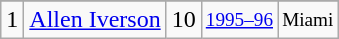<table class="wikitable">
<tr>
</tr>
<tr>
<td>1</td>
<td><a href='#'>Allen Iverson</a></td>
<td>10</td>
<td style="font-size:80%;"><a href='#'>1995–96</a></td>
<td style="font-size:80%;">Miami</td>
</tr>
</table>
